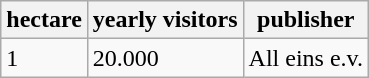<table class="wikitable">
<tr>
<th>hectare</th>
<th>yearly visitors</th>
<th>publisher</th>
</tr>
<tr>
<td>1</td>
<td>20.000</td>
<td>All eins e.v.</td>
</tr>
</table>
